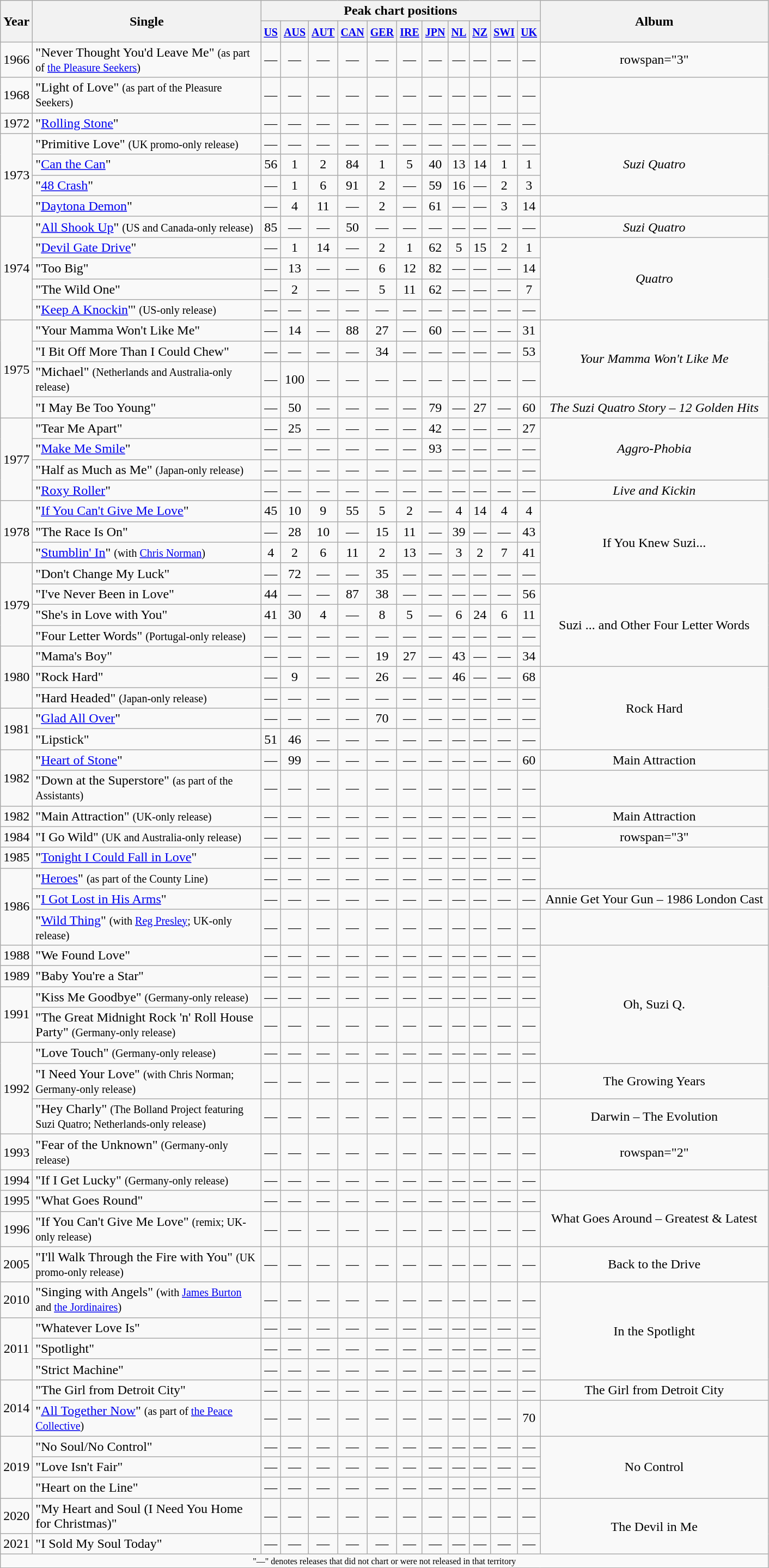<table class="wikitable" style="text-align:center">
<tr>
<th rowspan="2">Year</th>
<th rowspan="2" style="width:17em;">Single</th>
<th colspan="11">Peak chart positions</th>
<th rowspan="2" style="width:17em;">Album</th>
</tr>
<tr>
<th><small><a href='#'>US</a></small><br></th>
<th><small><a href='#'>AUS</a></small><br></th>
<th><small><a href='#'>AUT</a></small><br></th>
<th><small><a href='#'>CAN</a></small><br></th>
<th><small><a href='#'>GER</a></small><br></th>
<th><small><a href='#'>IRE</a></small><br></th>
<th><small><a href='#'>JPN</a></small><br></th>
<th><small><a href='#'>NL</a></small><br></th>
<th><small><a href='#'>NZ</a></small><br></th>
<th><small><a href='#'>SWI</a></small><br></th>
<th><small><a href='#'>UK</a></small><br></th>
</tr>
<tr>
<td>1966</td>
<td align="left">"Never Thought You'd Leave Me" <small>(as part of <a href='#'>the Pleasure Seekers</a>)</small></td>
<td>—</td>
<td>—</td>
<td>—</td>
<td>—</td>
<td>—</td>
<td>—</td>
<td>—</td>
<td>—</td>
<td>—</td>
<td>—</td>
<td>—</td>
<td>rowspan="3" </td>
</tr>
<tr>
<td>1968</td>
<td align="left">"Light of Love" <small>(as part of the Pleasure Seekers)</small></td>
<td>—</td>
<td>—</td>
<td>—</td>
<td>—</td>
<td>—</td>
<td>—</td>
<td>—</td>
<td>—</td>
<td>—</td>
<td>—</td>
<td>—</td>
</tr>
<tr>
<td>1972</td>
<td align="left">"<a href='#'>Rolling Stone</a>"</td>
<td>—</td>
<td>—</td>
<td>—</td>
<td>—</td>
<td>—</td>
<td>—</td>
<td>—</td>
<td>—</td>
<td>—</td>
<td>—</td>
<td>—</td>
</tr>
<tr>
<td rowspan="4">1973</td>
<td align="left">"Primitive Love" <small>(UK promo-only release)</small></td>
<td>—</td>
<td>—</td>
<td>—</td>
<td>—</td>
<td>—</td>
<td>—</td>
<td>—</td>
<td>—</td>
<td>—</td>
<td>—</td>
<td>—</td>
<td rowspan="3"><em>Suzi Quatro</em></td>
</tr>
<tr>
<td align="left">"<a href='#'>Can the Can</a>"</td>
<td>56</td>
<td>1</td>
<td>2</td>
<td>84</td>
<td>1</td>
<td>5</td>
<td>40</td>
<td>13</td>
<td>14</td>
<td>1</td>
<td>1</td>
</tr>
<tr>
<td align="left">"<a href='#'>48 Crash</a>"</td>
<td>—</td>
<td>1</td>
<td>6</td>
<td>91</td>
<td>2</td>
<td>—</td>
<td>59</td>
<td>16</td>
<td>—</td>
<td>2</td>
<td>3</td>
</tr>
<tr>
<td align="left">"<a href='#'>Daytona Demon</a>"</td>
<td>—</td>
<td>4</td>
<td>11</td>
<td>—</td>
<td>2</td>
<td>—</td>
<td>61</td>
<td>—</td>
<td>—</td>
<td>3</td>
<td>14</td>
<td></td>
</tr>
<tr>
<td rowspan="5">1974</td>
<td align="left">"<a href='#'>All Shook Up</a>" <small>(US and Canada-only release)</small></td>
<td>85</td>
<td>—</td>
<td>—</td>
<td>50</td>
<td>—</td>
<td>—</td>
<td>—</td>
<td>—</td>
<td>—</td>
<td>—</td>
<td>—</td>
<td><em>Suzi Quatro</em></td>
</tr>
<tr>
<td align="left">"<a href='#'>Devil Gate Drive</a>"</td>
<td>—</td>
<td>1</td>
<td>14</td>
<td>—</td>
<td>2</td>
<td>1</td>
<td>62</td>
<td>5</td>
<td>15</td>
<td>2</td>
<td>1</td>
<td rowspan="4"><em>Quatro</em></td>
</tr>
<tr>
<td align="left">"Too Big"</td>
<td>—</td>
<td>13</td>
<td>—</td>
<td>—</td>
<td>6</td>
<td>12</td>
<td>82</td>
<td>—</td>
<td>—</td>
<td>—</td>
<td>14</td>
</tr>
<tr>
<td align="left">"The Wild One"</td>
<td>—</td>
<td>2</td>
<td>—</td>
<td>—</td>
<td>5</td>
<td>11</td>
<td>62</td>
<td>—</td>
<td>—</td>
<td>—</td>
<td>7</td>
</tr>
<tr>
<td align="left">"<a href='#'>Keep A Knockin</a>'" <small>(US-only release)</small></td>
<td>—</td>
<td>—</td>
<td>—</td>
<td>—</td>
<td>—</td>
<td>—</td>
<td>—</td>
<td>—</td>
<td>—</td>
<td>—</td>
<td>—</td>
</tr>
<tr>
<td rowspan="4">1975</td>
<td align="left">"Your Mamma Won't Like Me"</td>
<td>—</td>
<td>14</td>
<td>—</td>
<td>88</td>
<td>27</td>
<td>—</td>
<td>60</td>
<td>—</td>
<td>—</td>
<td>—</td>
<td>31</td>
<td rowspan="3"><em>Your Mamma Won't Like Me</em></td>
</tr>
<tr>
<td align="left">"I Bit Off More Than I Could Chew"</td>
<td>—</td>
<td>—</td>
<td>—</td>
<td>—</td>
<td>34</td>
<td>—</td>
<td>—</td>
<td>—</td>
<td>—</td>
<td>—</td>
<td>53</td>
</tr>
<tr>
<td align="left">"Michael" <small>(Netherlands and Australia-only release)</small></td>
<td>—</td>
<td>100</td>
<td>—</td>
<td>—</td>
<td>—</td>
<td>—</td>
<td>—</td>
<td>—</td>
<td>—</td>
<td>—</td>
<td>—</td>
</tr>
<tr>
<td align="left">"I May Be Too Young"</td>
<td>—</td>
<td>50</td>
<td>—</td>
<td>—</td>
<td>—</td>
<td>—</td>
<td>79</td>
<td>—</td>
<td>27</td>
<td>—</td>
<td>60</td>
<td><em>The Suzi Quatro Story – 12 Golden Hits</em></td>
</tr>
<tr>
<td rowspan="4">1977</td>
<td align="left">"Tear Me Apart"</td>
<td>—</td>
<td>25</td>
<td>—</td>
<td>—</td>
<td>—</td>
<td>—</td>
<td>42</td>
<td>—</td>
<td>—</td>
<td>—</td>
<td>27</td>
<td rowspan="3"><em>Aggro-Phobia</em></td>
</tr>
<tr>
<td align="left">"<a href='#'>Make Me Smile</a>"</td>
<td>—</td>
<td>—</td>
<td>—</td>
<td>—</td>
<td>—</td>
<td>—</td>
<td>93</td>
<td>—</td>
<td>—</td>
<td>—</td>
<td>—</td>
</tr>
<tr>
<td align="left">"Half as Much as Me" <small>(Japan-only release)</small></td>
<td>—</td>
<td>—</td>
<td>—</td>
<td>—</td>
<td>—</td>
<td>—</td>
<td>—</td>
<td>—</td>
<td>—</td>
<td>—</td>
<td>—</td>
</tr>
<tr>
<td align="left">"<a href='#'>Roxy Roller</a>"</td>
<td>—</td>
<td>—</td>
<td>—</td>
<td>—</td>
<td>—</td>
<td>—</td>
<td>—</td>
<td>—</td>
<td>—</td>
<td>—</td>
<td>—</td>
<td><em>Live and Kickin<strong></td>
</tr>
<tr>
<td rowspan="3">1978</td>
<td align="left">"<a href='#'>If You Can't Give Me Love</a>"</td>
<td>45</td>
<td>10</td>
<td>9</td>
<td>55</td>
<td>5</td>
<td>2</td>
<td>—</td>
<td>4</td>
<td>14</td>
<td>4</td>
<td>4</td>
<td rowspan="4"></em>If You Knew Suzi...<em></td>
</tr>
<tr>
<td align="left">"The Race Is On"</td>
<td>—</td>
<td>28</td>
<td>10</td>
<td>—</td>
<td>15</td>
<td>11</td>
<td>—</td>
<td>39</td>
<td>—</td>
<td>—</td>
<td>43</td>
</tr>
<tr>
<td align="left">"<a href='#'>Stumblin' In</a>" <small>(with <a href='#'>Chris Norman</a>)</small></td>
<td>4</td>
<td>2</td>
<td>6</td>
<td>11</td>
<td>2</td>
<td>13</td>
<td>—</td>
<td>3</td>
<td>2</td>
<td>7</td>
<td>41</td>
</tr>
<tr>
<td rowspan="4">1979</td>
<td align="left">"Don't Change My Luck"</td>
<td>—</td>
<td>72</td>
<td>—</td>
<td>—</td>
<td>35</td>
<td>—</td>
<td>—</td>
<td>—</td>
<td>—</td>
<td>—</td>
<td>—</td>
</tr>
<tr>
<td align="left">"I've Never Been in Love"</td>
<td>44</td>
<td>—</td>
<td>—</td>
<td>87</td>
<td>38</td>
<td>—</td>
<td>—</td>
<td>—</td>
<td>—</td>
<td>—</td>
<td>56</td>
<td rowspan="4"></em>Suzi ... and Other Four Letter Words<em></td>
</tr>
<tr>
<td align="left">"She's in Love with You"</td>
<td>41</td>
<td>30</td>
<td>4</td>
<td>—</td>
<td>8</td>
<td>5</td>
<td>—</td>
<td>6</td>
<td>24</td>
<td>6</td>
<td>11</td>
</tr>
<tr>
<td align="left">"Four Letter Words" <small>(Portugal-only release)</small></td>
<td>—</td>
<td>—</td>
<td>—</td>
<td>—</td>
<td>—</td>
<td>—</td>
<td>—</td>
<td>—</td>
<td>—</td>
<td>—</td>
<td>—</td>
</tr>
<tr>
<td rowspan="3">1980</td>
<td align="left">"Mama's Boy"</td>
<td>—</td>
<td>—</td>
<td>—</td>
<td>—</td>
<td>19</td>
<td>27</td>
<td>—</td>
<td>43</td>
<td>—</td>
<td>—</td>
<td>34</td>
</tr>
<tr>
<td align="left">"Rock Hard"</td>
<td>—</td>
<td>9</td>
<td>—</td>
<td>—</td>
<td>26</td>
<td>—</td>
<td>—</td>
<td>46</td>
<td>—</td>
<td>—</td>
<td>68</td>
<td rowspan="4"></em>Rock Hard<em></td>
</tr>
<tr>
<td align="left">"Hard Headed" <small>(Japan-only release)</small></td>
<td>—</td>
<td>—</td>
<td>—</td>
<td>—</td>
<td>—</td>
<td>—</td>
<td>—</td>
<td>—</td>
<td>—</td>
<td>—</td>
<td>—</td>
</tr>
<tr>
<td rowspan="2">1981</td>
<td align="left">"<a href='#'>Glad All Over</a>"</td>
<td>—</td>
<td>—</td>
<td>—</td>
<td>—</td>
<td>70</td>
<td>—</td>
<td>—</td>
<td>—</td>
<td>—</td>
<td>—</td>
<td>—</td>
</tr>
<tr>
<td align="left">"Lipstick"</td>
<td>51</td>
<td>46</td>
<td>—</td>
<td>—</td>
<td>—</td>
<td>—</td>
<td>—</td>
<td>—</td>
<td>—</td>
<td>—</td>
<td>—</td>
</tr>
<tr>
<td rowspan="2">1982</td>
<td align="left">"<a href='#'>Heart of Stone</a>"</td>
<td>—</td>
<td>99</td>
<td>—</td>
<td>—</td>
<td>—</td>
<td>—</td>
<td>—</td>
<td>—</td>
<td>—</td>
<td>—</td>
<td>60</td>
<td></em>Main Attraction<em></td>
</tr>
<tr>
<td align="left">"Down at the Superstore" <small>(as part of the Assistants)</small></td>
<td>—</td>
<td>—</td>
<td>—</td>
<td>—</td>
<td>—</td>
<td>—</td>
<td>—</td>
<td>—</td>
<td>—</td>
<td>—</td>
<td>—</td>
<td></td>
</tr>
<tr>
<td>1982</td>
<td align="left">"Main Attraction" <small>(UK-only release)</small></td>
<td>—</td>
<td>—</td>
<td>—</td>
<td>—</td>
<td>—</td>
<td>—</td>
<td>—</td>
<td>—</td>
<td>—</td>
<td>—</td>
<td>—</td>
<td></em>Main Attraction<em></td>
</tr>
<tr>
<td>1984</td>
<td align="left">"I Go Wild" <small>(UK and Australia-only release)</small></td>
<td>—</td>
<td>—</td>
<td>—</td>
<td>—</td>
<td>—</td>
<td>—</td>
<td>—</td>
<td>—</td>
<td>—</td>
<td>—</td>
<td>—</td>
<td>rowspan="3" </td>
</tr>
<tr>
<td>1985</td>
<td align="left">"<a href='#'>Tonight I Could Fall in Love</a>"</td>
<td>—</td>
<td>—</td>
<td>—</td>
<td>—</td>
<td>—</td>
<td>—</td>
<td>—</td>
<td>—</td>
<td>—</td>
<td>—</td>
<td>—</td>
</tr>
<tr>
<td rowspan="3">1986</td>
<td align="left">"<a href='#'>Heroes</a>" <small>(as part of the County Line)</small></td>
<td>—</td>
<td>—</td>
<td>—</td>
<td>—</td>
<td>—</td>
<td>—</td>
<td>—</td>
<td>—</td>
<td>—</td>
<td>—</td>
<td>—</td>
</tr>
<tr>
<td align="left">"<a href='#'>I Got Lost in His Arms</a>"</td>
<td>—</td>
<td>—</td>
<td>—</td>
<td>—</td>
<td>—</td>
<td>—</td>
<td>—</td>
<td>—</td>
<td>—</td>
<td>—</td>
<td>—</td>
<td></em>Annie Get Your Gun – 1986 London Cast<em></td>
</tr>
<tr>
<td align="left">"<a href='#'>Wild Thing</a>" <small>(with <a href='#'>Reg Presley</a>; UK-only release)</small></td>
<td>—</td>
<td>—</td>
<td>—</td>
<td>—</td>
<td>—</td>
<td>—</td>
<td>—</td>
<td>—</td>
<td>—</td>
<td>—</td>
<td>—</td>
<td></td>
</tr>
<tr>
<td>1988</td>
<td align="left">"We Found Love"</td>
<td>—</td>
<td>—</td>
<td>—</td>
<td>—</td>
<td>—</td>
<td>—</td>
<td>—</td>
<td>—</td>
<td>—</td>
<td>—</td>
<td>—</td>
<td rowspan="5"></em>Oh, Suzi Q.<em></td>
</tr>
<tr>
<td>1989</td>
<td align="left">"Baby You're a Star"</td>
<td>—</td>
<td>—</td>
<td>—</td>
<td>—</td>
<td>—</td>
<td>—</td>
<td>—</td>
<td>—</td>
<td>—</td>
<td>—</td>
<td>—</td>
</tr>
<tr>
<td rowspan="2">1991</td>
<td align="left">"Kiss Me Goodbye" <small>(Germany-only release)</small></td>
<td>—</td>
<td>—</td>
<td>—</td>
<td>—</td>
<td>—</td>
<td>—</td>
<td>—</td>
<td>—</td>
<td>—</td>
<td>—</td>
<td>—</td>
</tr>
<tr>
<td align="left">"The Great Midnight Rock 'n' Roll House Party" <small>(Germany-only release)</small></td>
<td>—</td>
<td>—</td>
<td>—</td>
<td>—</td>
<td>—</td>
<td>—</td>
<td>—</td>
<td>—</td>
<td>—</td>
<td>—</td>
<td>—</td>
</tr>
<tr>
<td rowspan="3">1992</td>
<td align="left">"Love Touch" <small>(Germany-only release)</small></td>
<td>—</td>
<td>—</td>
<td>—</td>
<td>—</td>
<td>—</td>
<td>—</td>
<td>—</td>
<td>—</td>
<td>—</td>
<td>—</td>
<td>—</td>
</tr>
<tr>
<td align="left">"I Need Your Love" <small>(with Chris Norman; Germany-only release)</small></td>
<td>—</td>
<td>—</td>
<td>—</td>
<td>—</td>
<td>—</td>
<td>—</td>
<td>—</td>
<td>—</td>
<td>—</td>
<td>—</td>
<td>—</td>
<td></em>The Growing Years<em></td>
</tr>
<tr>
<td align="left">"Hey Charly" <small>(The Bolland Project featuring Suzi Quatro; Netherlands-only release)</small></td>
<td>—</td>
<td>—</td>
<td>—</td>
<td>—</td>
<td>—</td>
<td>—</td>
<td>—</td>
<td>—</td>
<td>—</td>
<td>—</td>
<td>—</td>
<td></em>Darwin – The Evolution<em></td>
</tr>
<tr>
<td>1993</td>
<td align="left">"Fear of the Unknown" <small>(Germany-only release)</small></td>
<td>—</td>
<td>—</td>
<td>—</td>
<td>—</td>
<td>—</td>
<td>—</td>
<td>—</td>
<td>—</td>
<td>—</td>
<td>—</td>
<td>—</td>
<td>rowspan="2" </td>
</tr>
<tr>
<td>1994</td>
<td align="left">"If I Get Lucky" <small>(Germany-only release)</small></td>
<td>—</td>
<td>—</td>
<td>—</td>
<td>—</td>
<td>—</td>
<td>—</td>
<td>—</td>
<td>—</td>
<td>—</td>
<td>—</td>
<td>—</td>
</tr>
<tr>
<td>1995</td>
<td align="left">"What Goes Round"</td>
<td>—</td>
<td>—</td>
<td>—</td>
<td>—</td>
<td>—</td>
<td>—</td>
<td>—</td>
<td>—</td>
<td>—</td>
<td>—</td>
<td>—</td>
<td rowspan="2"></em>What Goes Around – Greatest & Latest<em></td>
</tr>
<tr>
<td>1996</td>
<td align="left">"If You Can't Give Me Love" <small>(remix; UK-only release)</small></td>
<td>—</td>
<td>—</td>
<td>—</td>
<td>—</td>
<td>—</td>
<td>—</td>
<td>—</td>
<td>—</td>
<td>—</td>
<td>—</td>
<td>—</td>
</tr>
<tr>
<td>2005</td>
<td align="left">"I'll Walk Through the Fire with You" <small>(UK promo-only release)</small></td>
<td>—</td>
<td>—</td>
<td>—</td>
<td>—</td>
<td>—</td>
<td>—</td>
<td>—</td>
<td>—</td>
<td>—</td>
<td>—</td>
<td>—</td>
<td></em>Back to the Drive<em></td>
</tr>
<tr>
<td>2010</td>
<td align="left">"Singing with Angels" <small>(with <a href='#'>James Burton</a> and <a href='#'>the Jordinaires</a>)</small></td>
<td>—</td>
<td>—</td>
<td>—</td>
<td>—</td>
<td>—</td>
<td>—</td>
<td>—</td>
<td>—</td>
<td>—</td>
<td>—</td>
<td>—</td>
<td rowspan="4"></em>In the Spotlight<em></td>
</tr>
<tr>
<td rowspan="3">2011</td>
<td align="left">"Whatever Love Is"</td>
<td>—</td>
<td>—</td>
<td>—</td>
<td>—</td>
<td>—</td>
<td>—</td>
<td>—</td>
<td>—</td>
<td>—</td>
<td>—</td>
<td>—</td>
</tr>
<tr>
<td align="left">"Spotlight"</td>
<td>—</td>
<td>—</td>
<td>—</td>
<td>—</td>
<td>—</td>
<td>—</td>
<td>—</td>
<td>—</td>
<td>—</td>
<td>—</td>
<td>—</td>
</tr>
<tr>
<td align="left">"Strict Machine"</td>
<td>—</td>
<td>—</td>
<td>—</td>
<td>—</td>
<td>—</td>
<td>—</td>
<td>—</td>
<td>—</td>
<td>—</td>
<td>—</td>
<td>—</td>
</tr>
<tr>
<td rowspan="2">2014</td>
<td align="left">"The Girl from Detroit City"</td>
<td>—</td>
<td>—</td>
<td>—</td>
<td>—</td>
<td>—</td>
<td>—</td>
<td>—</td>
<td>—</td>
<td>—</td>
<td>—</td>
<td>—</td>
<td></em>The Girl from Detroit City<em></td>
</tr>
<tr>
<td align="left">"<a href='#'>All Together Now</a>" <small>(as part of <a href='#'>the Peace Collective</a>)</small></td>
<td>—</td>
<td>—</td>
<td>—</td>
<td>—</td>
<td>—</td>
<td>—</td>
<td>—</td>
<td>—</td>
<td>—</td>
<td>—</td>
<td>70</td>
<td></td>
</tr>
<tr>
<td rowspan="3">2019</td>
<td align="left">"No Soul/No Control"</td>
<td>—</td>
<td>—</td>
<td>—</td>
<td>—</td>
<td>—</td>
<td>—</td>
<td>—</td>
<td>—</td>
<td>—</td>
<td>—</td>
<td>—</td>
<td rowspan="3"></em>No Control<em></td>
</tr>
<tr>
<td align="left">"Love Isn't Fair"</td>
<td>—</td>
<td>—</td>
<td>—</td>
<td>—</td>
<td>—</td>
<td>—</td>
<td>—</td>
<td>—</td>
<td>—</td>
<td>—</td>
<td>—</td>
</tr>
<tr>
<td align="left">"Heart on the Line"</td>
<td>—</td>
<td>—</td>
<td>—</td>
<td>—</td>
<td>—</td>
<td>—</td>
<td>—</td>
<td>—</td>
<td>—</td>
<td>—</td>
<td>—</td>
</tr>
<tr>
<td>2020</td>
<td align="left">"My Heart and Soul (I Need You Home for Christmas)"</td>
<td>—</td>
<td>—</td>
<td>—</td>
<td>—</td>
<td>—</td>
<td>—</td>
<td>—</td>
<td>—</td>
<td>—</td>
<td>—</td>
<td>—</td>
<td rowspan="2"></em>The Devil in Me<em></td>
</tr>
<tr>
<td>2021</td>
<td align="left">"I Sold My Soul Today"</td>
<td>—</td>
<td>—</td>
<td>—</td>
<td>—</td>
<td>—</td>
<td>—</td>
<td>—</td>
<td>—</td>
<td>—</td>
<td>—</td>
<td>—</td>
</tr>
<tr>
<td colspan="14" style="font-size:8pt">"—" denotes releases that did not chart or were not released in that territory</td>
</tr>
</table>
